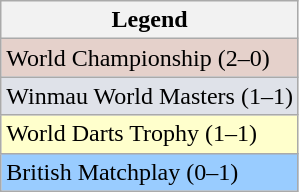<table class="wikitable">
<tr>
<th>Legend</th>
</tr>
<tr style="background:#e5d1cb;">
<td>World Championship (2–0)</td>
</tr>
<tr style="background:#dfe2e9;">
<td>Winmau World Masters (1–1)</td>
</tr>
<tr style="background:#ffc;">
<td>World Darts Trophy (1–1)</td>
</tr>
<tr style="background:#9cf;">
<td>British Matchplay (0–1)</td>
</tr>
</table>
